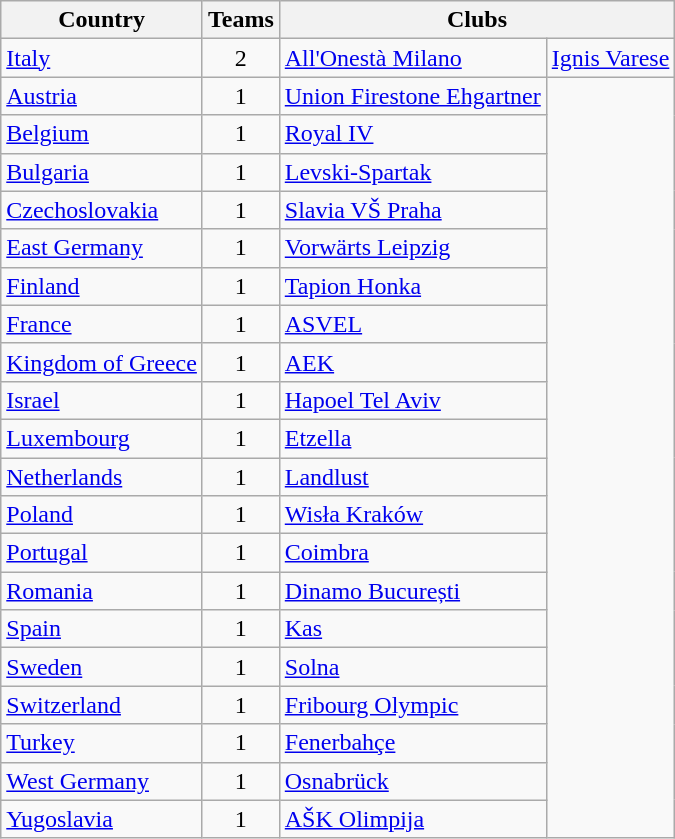<table class="wikitable" style="margin-left:0.5em;">
<tr>
<th>Country</th>
<th>Teams</th>
<th colspan=5>Clubs</th>
</tr>
<tr>
<td> <a href='#'>Italy</a></td>
<td align=center>2</td>
<td><a href='#'>All'Onestà Milano</a></td>
<td><a href='#'>Ignis Varese</a></td>
</tr>
<tr>
<td> <a href='#'>Austria</a></td>
<td align=center>1</td>
<td><a href='#'>Union Firestone Ehgartner</a></td>
</tr>
<tr>
<td> <a href='#'>Belgium</a></td>
<td align=center>1</td>
<td><a href='#'>Royal IV</a></td>
</tr>
<tr>
<td> <a href='#'>Bulgaria</a></td>
<td align=center>1</td>
<td><a href='#'>Levski-Spartak</a></td>
</tr>
<tr>
<td> <a href='#'>Czechoslovakia</a></td>
<td align=center>1</td>
<td><a href='#'>Slavia VŠ Praha</a></td>
</tr>
<tr>
<td> <a href='#'>East Germany</a></td>
<td align=center>1</td>
<td><a href='#'>Vorwärts Leipzig</a></td>
</tr>
<tr>
<td> <a href='#'>Finland</a></td>
<td align=center>1</td>
<td><a href='#'>Tapion Honka</a></td>
</tr>
<tr>
<td> <a href='#'>France</a></td>
<td align=center>1</td>
<td><a href='#'>ASVEL</a></td>
</tr>
<tr>
<td> <a href='#'>Kingdom of Greece</a></td>
<td align=center>1</td>
<td><a href='#'>AEK</a></td>
</tr>
<tr>
<td> <a href='#'>Israel</a></td>
<td align=center>1</td>
<td><a href='#'>Hapoel Tel Aviv</a></td>
</tr>
<tr>
<td> <a href='#'>Luxembourg</a></td>
<td align=center>1</td>
<td><a href='#'>Etzella</a></td>
</tr>
<tr>
<td> <a href='#'>Netherlands</a></td>
<td align=center>1</td>
<td><a href='#'>Landlust</a></td>
</tr>
<tr>
<td> <a href='#'>Poland</a></td>
<td align=center>1</td>
<td><a href='#'>Wisła Kraków</a></td>
</tr>
<tr>
<td> <a href='#'>Portugal</a></td>
<td align=center>1</td>
<td><a href='#'>Coimbra</a></td>
</tr>
<tr>
<td> <a href='#'>Romania</a></td>
<td align=center>1</td>
<td><a href='#'>Dinamo București</a></td>
</tr>
<tr>
<td> <a href='#'>Spain</a></td>
<td align=center>1</td>
<td><a href='#'>Kas</a></td>
</tr>
<tr>
<td> <a href='#'>Sweden</a></td>
<td align=center>1</td>
<td><a href='#'>Solna</a></td>
</tr>
<tr>
<td> <a href='#'>Switzerland</a></td>
<td align=center>1</td>
<td><a href='#'>Fribourg Olympic</a></td>
</tr>
<tr>
<td> <a href='#'>Turkey</a></td>
<td align=center>1</td>
<td><a href='#'>Fenerbahçe</a></td>
</tr>
<tr>
<td> <a href='#'>West Germany</a></td>
<td align=center>1</td>
<td><a href='#'>Osnabrück</a></td>
</tr>
<tr>
<td> <a href='#'>Yugoslavia</a></td>
<td align=center>1</td>
<td><a href='#'>AŠK Olimpija</a></td>
</tr>
</table>
